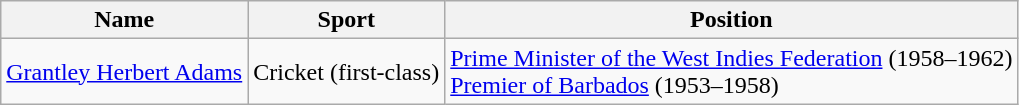<table class="wikitable sortable">
<tr>
<th>Name</th>
<th>Sport</th>
<th>Position</th>
</tr>
<tr>
<td data-sort-value="Adams,Grantley Herbert"><a href='#'>Grantley Herbert Adams</a></td>
<td>Cricket (first-class)</td>
<td><a href='#'>Prime Minister of the West Indies Federation</a> (1958–1962)<br><a href='#'>Premier of Barbados</a> (1953–1958)</td>
</tr>
</table>
